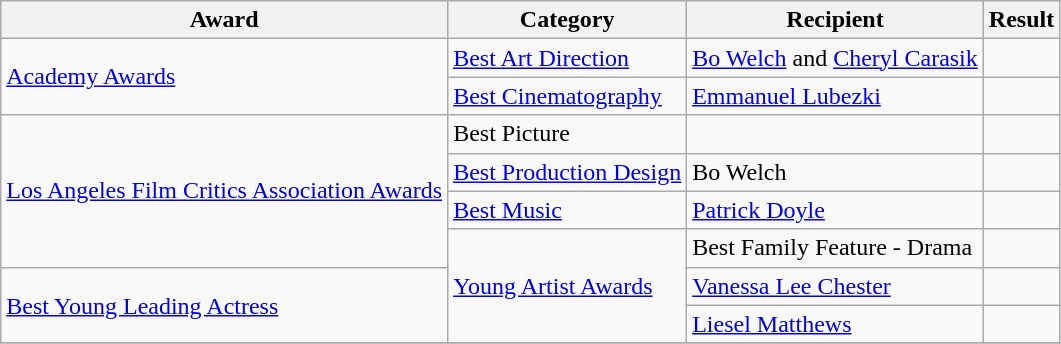<table class="wikitable">
<tr>
<th>Award</th>
<th>Category</th>
<th>Recipient</th>
<th>Result</th>
</tr>
<tr>
<td rowspan="2"><a href='#'>Academy Awards</a></td>
<td><a href='#'>Best Art Direction</a></td>
<td><a href='#'>Bo Welch</a> and <a href='#'>Cheryl Carasik</a></td>
<td></td>
</tr>
<tr>
<td><a href='#'>Best Cinematography</a></td>
<td><a href='#'>Emmanuel Lubezki</a></td>
<td></td>
</tr>
<tr>
<td rowspan=4><a href='#'>Los Angeles Film Critics Association Awards</a></td>
<td>Best Picture</td>
<td></td>
<td></td>
</tr>
<tr>
<td><a href='#'>Best Production Design</a></td>
<td>Bo Welch</td>
<td></td>
</tr>
<tr>
<td><a href='#'>Best Music</a></td>
<td><a href='#'>Patrick Doyle</a></td>
<td></td>
</tr>
<tr>
<td rowspan=3><a href='#'>Young Artist Awards</a></td>
<td>Best Family Feature - Drama</td>
<td></td>
</tr>
<tr>
<td rowspan=2><a href='#'>Best Young Leading Actress</a></td>
<td><a href='#'>Vanessa Lee Chester</a></td>
<td></td>
</tr>
<tr>
<td><a href='#'>Liesel Matthews</a></td>
<td></td>
</tr>
<tr>
</tr>
</table>
